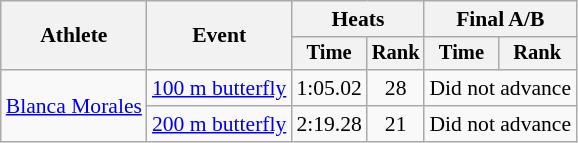<table class="wikitable" style="font-size:90%">
<tr>
<th rowspan="2">Athlete</th>
<th rowspan="2">Event</th>
<th colspan=2>Heats</th>
<th colspan=2>Final A/B</th>
</tr>
<tr style="font-size:95%">
<th>Time</th>
<th>Rank</th>
<th>Time</th>
<th>Rank</th>
</tr>
<tr align=center>
<td align=left rowspan=2><a href='#'>Blanca Morales</a></td>
<td align=left><a href='#'>100 m butterfly</a></td>
<td>1:05.02</td>
<td>28</td>
<td colspan=2>Did not advance</td>
</tr>
<tr align=center>
<td align=left><a href='#'>200 m butterfly</a></td>
<td>2:19.28</td>
<td>21</td>
<td colspan=2>Did not advance</td>
</tr>
</table>
